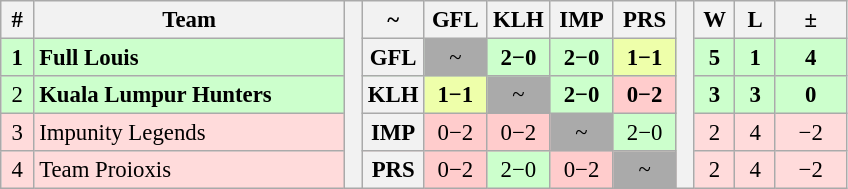<table class="wikitable" style="font-size: 95%; text-align: center">
<tr>
<th style="width:15px;">#</th>
<th style="width:200px;">Team</th>
<th rowspan="5" style="width:5px;;"></th>
<th>~</th>
<th style="width:35px;" title="">GFL</th>
<th style="width:35px;" title="">KLH</th>
<th style="width:35px;" title="">IMP</th>
<th style="width:35px;" title="">PRS</th>
<th rowspan="5" style="width:5px;;"></th>
<th style="width:20px;" title="Wins">W</th>
<th style="width:20px;" title="Losses">L</th>
<th style="width:40px;">±</th>
</tr>
<tr style="background:#cfc;">
<td><strong>1</strong></td>
<td style="text-align: left"><strong> Full Louis</strong></td>
<th>GFL</th>
<td style="background:#aaa;">~</td>
<td style="background:#cfc;"><strong>2−0</strong></td>
<td style="background:#cfc;"><strong>2−0</strong></td>
<td style="background:#efa;"><strong>1−1</strong></td>
<td><strong>5</strong></td>
<td><strong>1</strong></td>
<td><strong>4</strong></td>
</tr>
<tr style="background:#cfc;">
<td>2</td>
<td style="text-align: left"><strong> Kuala Lumpur Hunters</strong></td>
<th>KLH</th>
<td style="background:#efa;"><strong>1−1</strong></td>
<td style="background:#aaa;">~</td>
<td style="background:#cfc;"><strong>2−0</strong></td>
<td style="background:#fcc;"><strong>0−2</strong></td>
<td><strong>3</strong></td>
<td><strong>3</strong></td>
<td><strong>0</strong></td>
</tr>
<tr style="background:#ffdbdb;">
<td>3</td>
<td style="text-align: left"> Impunity Legends</td>
<th>IMP</th>
<td style="background:#fcc;">0−2</td>
<td style="background:#fcc;">0−2</td>
<td style="background:#aaa;">~</td>
<td style="background:#cfc;">2−0</td>
<td>2</td>
<td>4</td>
<td>−2</td>
</tr>
<tr style="background:#ffdbdb;">
<td>4</td>
<td style="text-align: left"> Team Proioxis</td>
<th>PRS</th>
<td style="background:#fcc;">0−2</td>
<td style="background:#cfc;">2−0</td>
<td style="background:#fcc;">0−2</td>
<td style="background:#aaa;">~</td>
<td>2</td>
<td>4</td>
<td>−2</td>
</tr>
</table>
